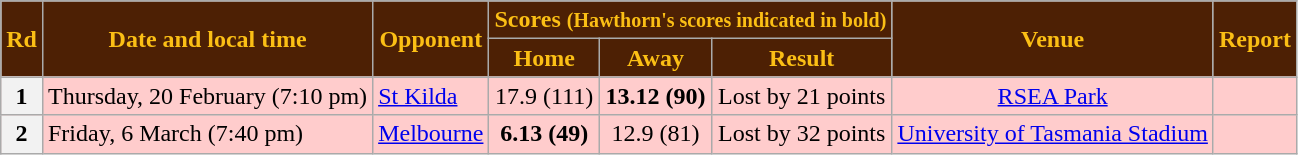<table class="wikitable" style="text-align:center">
<tr>
<th rowspan="2" style="background: #4D2004; color: #FBBF15">Rd</th>
<th rowspan="2" style="background: #4D2004; color: #FBBF15">Date and local time</th>
<th rowspan="2" style="background: #4D2004; color: #FBBF15">Opponent</th>
<th colspan="3" style="background: #4D2004; color: #FBBF15">Scores <small>(Hawthorn's scores indicated in <strong>bold</strong>)</small></th>
<th rowspan="2" style="background: #4D2004; color: #FBBF15">Venue</th>
<th rowspan="2" style="background: #4D2004; color: #FBBF15">Report</th>
</tr>
<tr>
<th style="background: #4D2004; color: #FBBF15">Home</th>
<th style="background: #4D2004; color: #FBBF15">Away</th>
<th style="background: #4D2004; color: #FBBF15">Result</th>
</tr>
<tr style="background:#fcc">
<th>1</th>
<td align="left">Thursday, 20 February (7:10 pm)</td>
<td align="left"><a href='#'>St Kilda</a></td>
<td>17.9 (111)</td>
<td><strong>13.12 (90)</strong></td>
<td>Lost by 21 points</td>
<td><a href='#'>RSEA Park</a></td>
<td></td>
</tr>
<tr style="background:#fcc">
<th>2</th>
<td align="left">Friday, 6 March (7:40 pm)</td>
<td align="left"><a href='#'>Melbourne</a></td>
<td><strong>6.13 (49)</strong></td>
<td>12.9 (81)</td>
<td>Lost by 32 points</td>
<td><a href='#'>University of Tasmania Stadium</a></td>
<td></td>
</tr>
</table>
